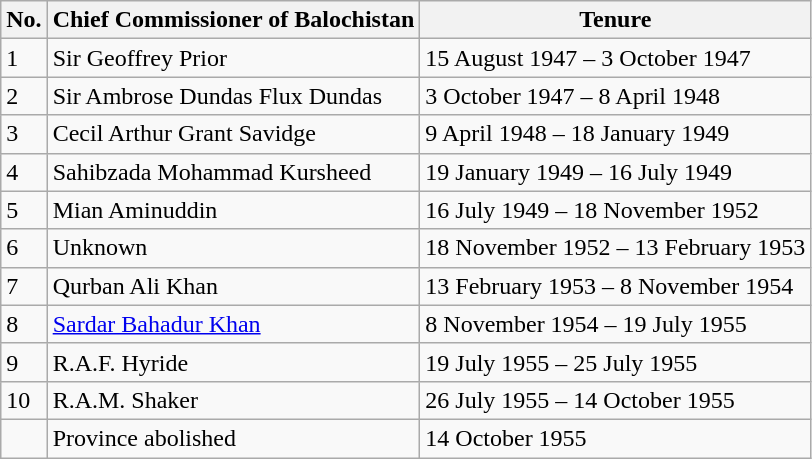<table class="wikitable">
<tr>
<th>No.</th>
<th>Chief Commissioner of Balochistan</th>
<th>Tenure</th>
</tr>
<tr>
<td>1</td>
<td>Sir Geoffrey Prior</td>
<td>15 August 1947 – 3 October 1947</td>
</tr>
<tr>
<td>2</td>
<td>Sir Ambrose Dundas Flux Dundas</td>
<td>3 October 1947 – 8 April 1948</td>
</tr>
<tr>
<td>3</td>
<td>Cecil Arthur Grant Savidge</td>
<td>9 April 1948 – 18 January 1949</td>
</tr>
<tr>
<td>4</td>
<td>Sahibzada Mohammad Kursheed</td>
<td>19 January 1949 – 16 July 1949</td>
</tr>
<tr>
<td>5</td>
<td>Mian Aminuddin</td>
<td>16 July 1949 – 18 November 1952</td>
</tr>
<tr>
<td>6</td>
<td>Unknown</td>
<td>18 November 1952 – 13 February 1953</td>
</tr>
<tr>
<td>7</td>
<td>Qurban Ali Khan</td>
<td>13 February 1953 – 8 November 1954</td>
</tr>
<tr>
<td>8</td>
<td><a href='#'>Sardar Bahadur Khan</a></td>
<td>8 November 1954 – 19 July 1955</td>
</tr>
<tr>
<td>9</td>
<td>R.A.F. Hyride</td>
<td>19 July 1955 – 25 July 1955</td>
</tr>
<tr>
<td>10</td>
<td>R.A.M. Shaker</td>
<td>26 July 1955 – 14 October 1955</td>
</tr>
<tr>
<td></td>
<td>Province abolished</td>
<td>14 October 1955</td>
</tr>
</table>
